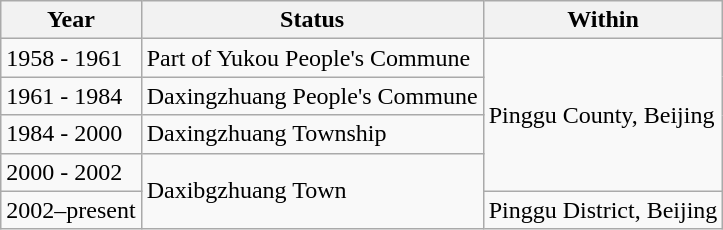<table class="wikitable">
<tr>
<th>Year</th>
<th>Status</th>
<th>Within</th>
</tr>
<tr>
<td>1958 - 1961</td>
<td>Part of Yukou People's Commune</td>
<td rowspan="4">Pinggu County, Beijing</td>
</tr>
<tr>
<td>1961 - 1984</td>
<td>Daxingzhuang People's Commune</td>
</tr>
<tr>
<td>1984 - 2000</td>
<td>Daxingzhuang Township</td>
</tr>
<tr>
<td>2000 - 2002</td>
<td rowspan="2">Daxibgzhuang Town</td>
</tr>
<tr>
<td>2002–present</td>
<td>Pinggu District, Beijing</td>
</tr>
</table>
